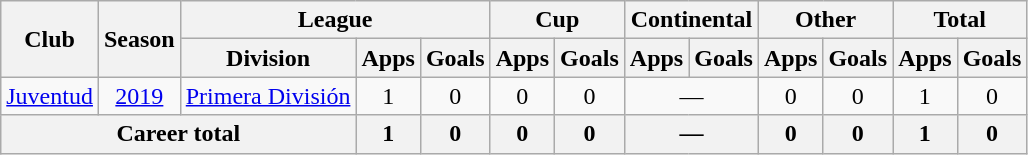<table class="wikitable" style="text-align:center">
<tr>
<th rowspan="2">Club</th>
<th rowspan="2">Season</th>
<th colspan="3">League</th>
<th colspan="2">Cup</th>
<th colspan="2">Continental</th>
<th colspan="2">Other</th>
<th colspan="2">Total</th>
</tr>
<tr>
<th>Division</th>
<th>Apps</th>
<th>Goals</th>
<th>Apps</th>
<th>Goals</th>
<th>Apps</th>
<th>Goals</th>
<th>Apps</th>
<th>Goals</th>
<th>Apps</th>
<th>Goals</th>
</tr>
<tr>
<td rowspan="1"><a href='#'>Juventud</a></td>
<td><a href='#'>2019</a></td>
<td rowspan="1"><a href='#'>Primera División</a></td>
<td>1</td>
<td>0</td>
<td>0</td>
<td>0</td>
<td colspan="2">—</td>
<td>0</td>
<td>0</td>
<td>1</td>
<td>0</td>
</tr>
<tr>
<th colspan="3">Career total</th>
<th>1</th>
<th>0</th>
<th>0</th>
<th>0</th>
<th colspan="2">—</th>
<th>0</th>
<th>0</th>
<th>1</th>
<th>0</th>
</tr>
</table>
